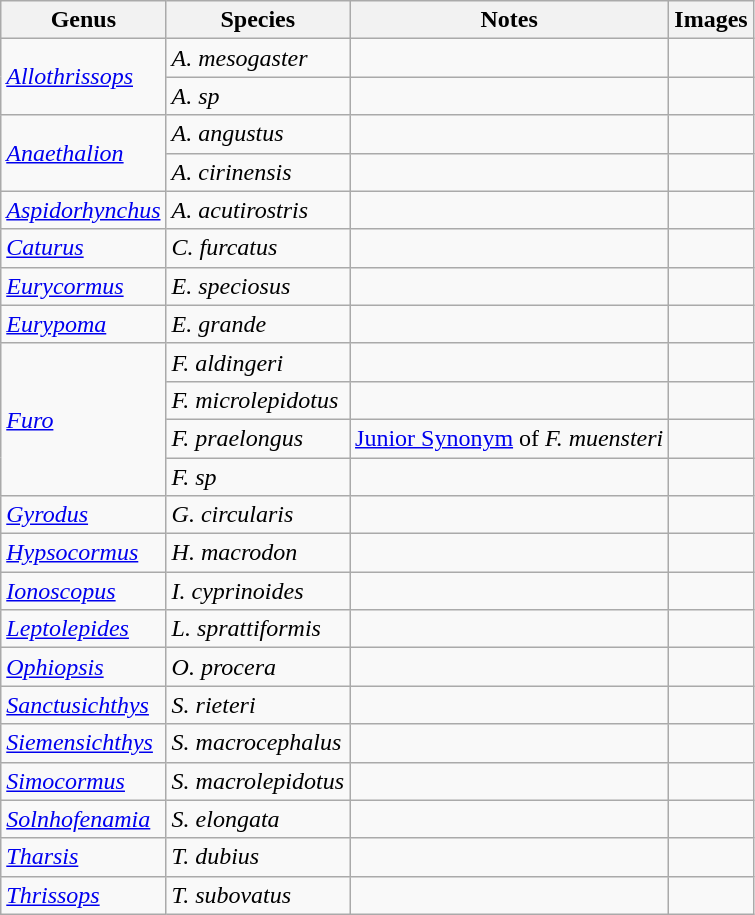<table class="wikitable">
<tr>
<th>Genus</th>
<th>Species</th>
<th>Notes</th>
<th>Images</th>
</tr>
<tr>
<td rowspan="2"><em><a href='#'>Allothrissops</a></em></td>
<td><em>A. mesogaster</em></td>
<td></td>
<td></td>
</tr>
<tr>
<td><em>A. sp</em></td>
<td></td>
<td></td>
</tr>
<tr>
<td rowspan="2"><em><a href='#'>Anaethalion</a></em></td>
<td><em>A. angustus</em></td>
<td></td>
<td></td>
</tr>
<tr>
<td><em>A. cirinensis</em></td>
<td></td>
<td></td>
</tr>
<tr>
<td><em><a href='#'>Aspidorhynchus</a></em></td>
<td><em>A. acutirostris</em></td>
<td></td>
<td></td>
</tr>
<tr>
<td><em><a href='#'>Caturus</a></em></td>
<td><em>C. furcatus</em></td>
<td></td>
<td></td>
</tr>
<tr>
<td><em><a href='#'>Eurycormus</a></em></td>
<td><em>E. speciosus</em></td>
<td></td>
<td></td>
</tr>
<tr>
<td><em><a href='#'>Eurypoma</a></em></td>
<td><em>E. grande</em></td>
<td></td>
<td></td>
</tr>
<tr>
<td rowspan="4"><em><a href='#'>Furo</a></em></td>
<td><em>F. aldingeri</em></td>
<td></td>
<td></td>
</tr>
<tr>
<td><em>F. microlepidotus</em></td>
<td></td>
<td></td>
</tr>
<tr>
<td><em>F. praelongus</em></td>
<td><a href='#'>Junior Synonym</a> of <em>F. muensteri</em></td>
<td></td>
</tr>
<tr>
<td><em>F. sp</em></td>
<td></td>
<td></td>
</tr>
<tr>
<td><em><a href='#'>Gyrodus</a></em></td>
<td><em>G. circularis</em></td>
<td></td>
<td></td>
</tr>
<tr>
<td><em><a href='#'>Hypsocormus</a></em></td>
<td><em>H. macrodon</em></td>
<td></td>
<td></td>
</tr>
<tr>
<td><em><a href='#'>Ionoscopus</a></em></td>
<td><em>I. cyprinoides</em></td>
<td></td>
<td></td>
</tr>
<tr>
<td><em><a href='#'>Leptolepides</a></em></td>
<td><em>L. sprattiformis</em></td>
<td></td>
<td></td>
</tr>
<tr>
<td><em><a href='#'>Ophiopsis</a></em></td>
<td><em>O. procera</em></td>
<td></td>
<td></td>
</tr>
<tr>
<td><em><a href='#'>Sanctusichthys</a></em></td>
<td><em>S. rieteri</em></td>
<td></td>
<td></td>
</tr>
<tr>
<td><em><a href='#'>Siemensichthys</a></em></td>
<td><em>S. macrocephalus</em></td>
<td></td>
<td></td>
</tr>
<tr>
<td><em><a href='#'>Simocormus</a></em></td>
<td><em>S. macrolepidotus</em></td>
<td></td>
<td></td>
</tr>
<tr>
<td><em><a href='#'>Solnhofenamia</a></em></td>
<td><em>S. elongata</em></td>
<td></td>
<td></td>
</tr>
<tr>
<td><em><a href='#'>Tharsis</a></em></td>
<td><em>T. dubius</em></td>
<td></td>
<td></td>
</tr>
<tr>
<td><em><a href='#'>Thrissops</a></em></td>
<td><em>T. subovatus</em></td>
<td></td>
<td></td>
</tr>
</table>
